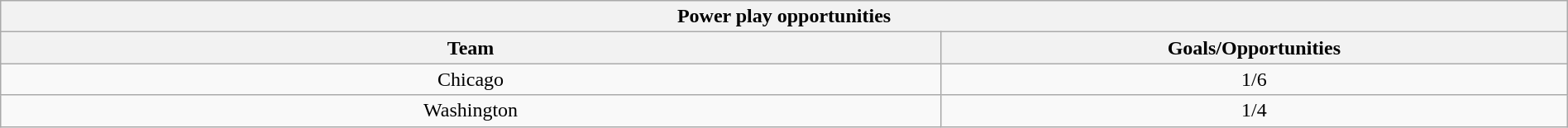<table class="wikitable" style="width:100%;text-align: center;">
<tr>
<th colspan=2>Power play opportunities</th>
</tr>
<tr>
<th style="width:60%;">Team</th>
<th style="width:40%;">Goals/Opportunities</th>
</tr>
<tr>
<td>Chicago</td>
<td>1/6</td>
</tr>
<tr>
<td>Washington</td>
<td>1/4</td>
</tr>
</table>
